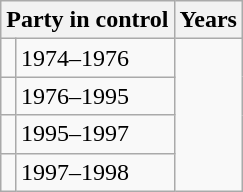<table class="wikitable">
<tr>
<th colspan="2">Party in control</th>
<th>Years</th>
</tr>
<tr>
<td></td>
<td>1974–1976</td>
</tr>
<tr>
<td></td>
<td>1976–1995</td>
</tr>
<tr>
<td></td>
<td>1995–1997</td>
</tr>
<tr>
<td></td>
<td>1997–1998</td>
</tr>
</table>
